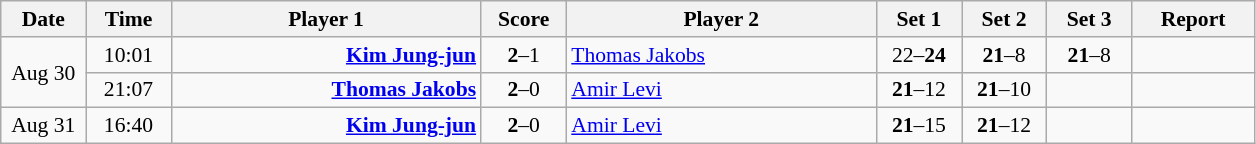<table class="nowrap wikitable" style="font-size:90%; text-align:center">
<tr>
<th width="50">Date</th>
<th width="50">Time</th>
<th width="200">Player 1</th>
<th width="50">Score</th>
<th width="200">Player 2</th>
<th width="50">Set 1</th>
<th width="50">Set 2</th>
<th width="50">Set 3</th>
<th width="75">Report</th>
</tr>
<tr>
<td rowspan="2">Aug 30</td>
<td>10:01</td>
<td align="right"><strong><a href='#'>Kim Jung-jun</a> </strong></td>
<td><strong>2</strong>–1</td>
<td align="left"> <a href='#'>Thomas Jakobs</a></td>
<td>22–<strong>24</strong></td>
<td><strong>21</strong>–8</td>
<td><strong>21</strong>–8</td>
<td></td>
</tr>
<tr>
<td>21:07</td>
<td align="right"><strong><a href='#'>Thomas Jakobs</a> </strong></td>
<td><strong>2</strong>–0</td>
<td align="left"> <a href='#'>Amir Levi</a></td>
<td><strong>21</strong>–12</td>
<td><strong>21</strong>–10</td>
<td></td>
<td></td>
</tr>
<tr>
<td>Aug 31</td>
<td>16:40</td>
<td align="right"><strong><a href='#'>Kim Jung-jun</a> </strong></td>
<td><strong>2</strong>–0</td>
<td align="left"> <a href='#'>Amir Levi</a></td>
<td><strong>21</strong>–15</td>
<td><strong>21</strong>–12</td>
<td></td>
<td></td>
</tr>
</table>
